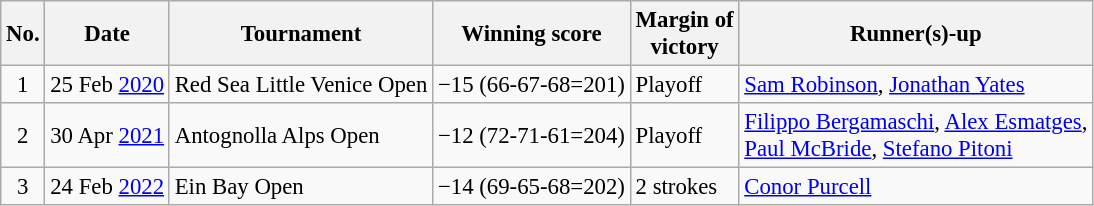<table class="wikitable" style="font-size:95%;">
<tr>
<th>No.</th>
<th>Date</th>
<th>Tournament</th>
<th>Winning score</th>
<th>Margin of<br>victory</th>
<th>Runner(s)-up</th>
</tr>
<tr>
<td align=center>1</td>
<td align=right>25 Feb <a href='#'>2020</a></td>
<td>Red Sea Little Venice Open</td>
<td>−15 (66-67-68=201)</td>
<td>Playoff</td>
<td> <a href='#'>Sam Robinson</a>,  <a href='#'>Jonathan Yates</a></td>
</tr>
<tr>
<td align=center>2</td>
<td align=right>30 Apr <a href='#'>2021</a></td>
<td>Antognolla Alps Open</td>
<td>−12 (72-71-61=204)</td>
<td>Playoff</td>
<td> <a href='#'>Filippo Bergamaschi</a>,  <a href='#'>Alex Esmatges</a>,<br> <a href='#'>Paul McBride</a>,  <a href='#'>Stefano Pitoni</a></td>
</tr>
<tr>
<td align=center>3</td>
<td align=right>24 Feb <a href='#'>2022</a></td>
<td>Ein Bay Open</td>
<td>−14 (69-65-68=202)</td>
<td>2 strokes</td>
<td> <a href='#'>Conor Purcell</a></td>
</tr>
</table>
